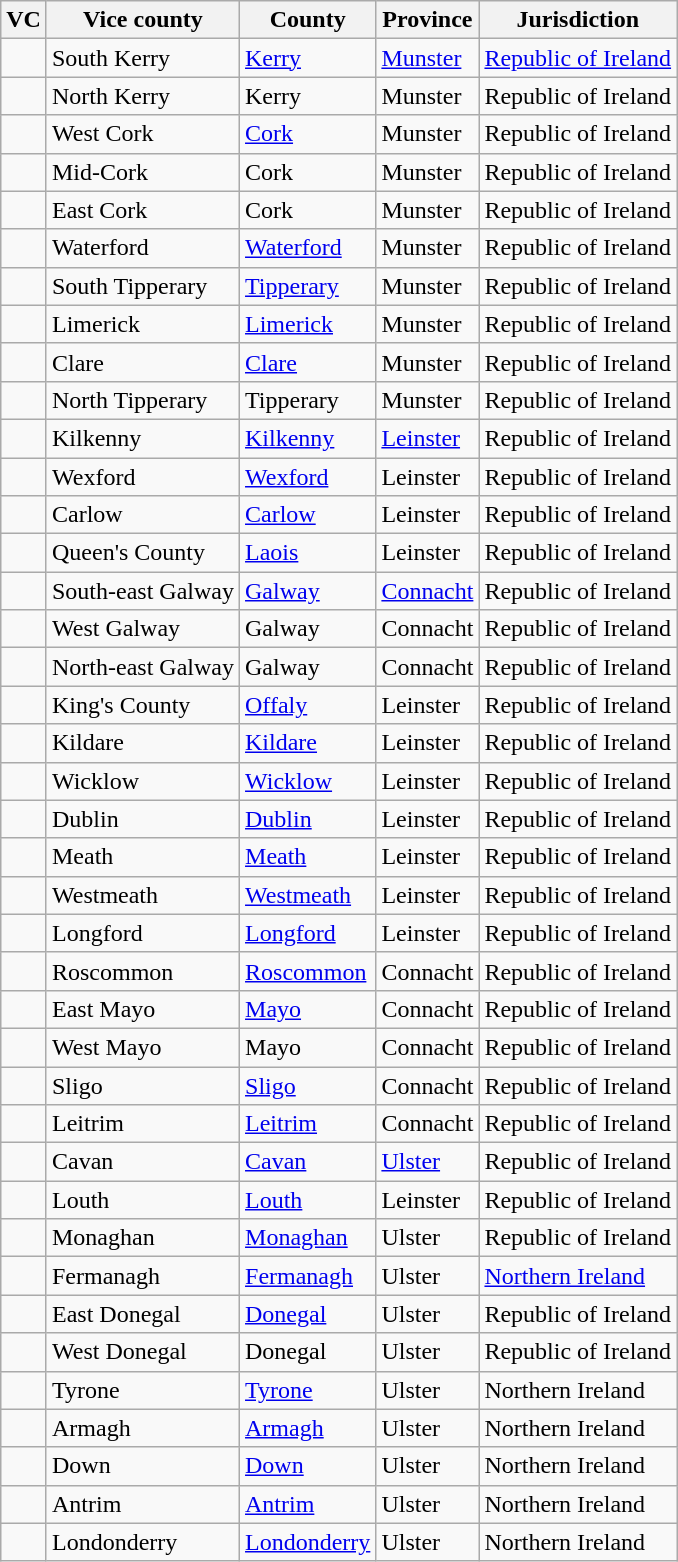<table class="wikitable sortable">
<tr>
<th>VC</th>
<th>Vice county</th>
<th>County</th>
<th>Province</th>
<th>Jurisdiction</th>
</tr>
<tr>
<td></td>
<td>South Kerry</td>
<td><a href='#'>Kerry</a></td>
<td><a href='#'>Munster</a></td>
<td><a href='#'>Republic of Ireland</a></td>
</tr>
<tr>
<td></td>
<td>North Kerry</td>
<td>Kerry</td>
<td>Munster</td>
<td>Republic of Ireland</td>
</tr>
<tr>
<td></td>
<td>West Cork</td>
<td><a href='#'>Cork</a></td>
<td>Munster</td>
<td>Republic of Ireland</td>
</tr>
<tr>
<td></td>
<td>Mid-Cork</td>
<td>Cork</td>
<td>Munster</td>
<td>Republic of Ireland</td>
</tr>
<tr>
<td></td>
<td>East Cork</td>
<td>Cork</td>
<td>Munster</td>
<td>Republic of Ireland</td>
</tr>
<tr>
<td></td>
<td>Waterford</td>
<td><a href='#'>Waterford</a></td>
<td>Munster</td>
<td>Republic of Ireland</td>
</tr>
<tr>
<td></td>
<td>South Tipperary</td>
<td><a href='#'>Tipperary</a></td>
<td>Munster</td>
<td>Republic of Ireland</td>
</tr>
<tr>
<td></td>
<td>Limerick</td>
<td><a href='#'>Limerick</a></td>
<td>Munster</td>
<td>Republic of Ireland</td>
</tr>
<tr>
<td></td>
<td>Clare</td>
<td><a href='#'>Clare</a></td>
<td>Munster</td>
<td>Republic of Ireland</td>
</tr>
<tr>
<td></td>
<td>North Tipperary</td>
<td>Tipperary</td>
<td>Munster</td>
<td>Republic of Ireland</td>
</tr>
<tr>
<td></td>
<td>Kilkenny</td>
<td><a href='#'>Kilkenny</a></td>
<td><a href='#'>Leinster</a></td>
<td>Republic of Ireland</td>
</tr>
<tr>
<td></td>
<td>Wexford</td>
<td><a href='#'>Wexford</a></td>
<td>Leinster</td>
<td>Republic of Ireland</td>
</tr>
<tr>
<td></td>
<td>Carlow</td>
<td><a href='#'>Carlow</a></td>
<td>Leinster</td>
<td>Republic of Ireland</td>
</tr>
<tr>
<td></td>
<td>Queen's County</td>
<td><a href='#'>Laois</a></td>
<td>Leinster</td>
<td>Republic of Ireland</td>
</tr>
<tr>
<td></td>
<td>South-east Galway</td>
<td><a href='#'>Galway</a></td>
<td><a href='#'>Connacht</a></td>
<td>Republic of Ireland</td>
</tr>
<tr>
<td></td>
<td>West Galway</td>
<td>Galway</td>
<td>Connacht</td>
<td>Republic of Ireland</td>
</tr>
<tr>
<td></td>
<td>North-east Galway</td>
<td>Galway</td>
<td>Connacht</td>
<td>Republic of Ireland</td>
</tr>
<tr>
<td></td>
<td>King's County</td>
<td><a href='#'>Offaly</a></td>
<td>Leinster</td>
<td>Republic of Ireland</td>
</tr>
<tr>
<td></td>
<td>Kildare</td>
<td><a href='#'>Kildare</a></td>
<td>Leinster</td>
<td>Republic of Ireland</td>
</tr>
<tr>
<td></td>
<td>Wicklow</td>
<td><a href='#'>Wicklow</a></td>
<td>Leinster</td>
<td>Republic of Ireland</td>
</tr>
<tr>
<td></td>
<td>Dublin</td>
<td><a href='#'>Dublin</a></td>
<td>Leinster</td>
<td>Republic of Ireland</td>
</tr>
<tr>
<td></td>
<td>Meath</td>
<td><a href='#'>Meath</a></td>
<td>Leinster</td>
<td>Republic of Ireland</td>
</tr>
<tr>
<td></td>
<td>Westmeath</td>
<td><a href='#'>Westmeath</a></td>
<td>Leinster</td>
<td>Republic of Ireland</td>
</tr>
<tr>
<td></td>
<td>Longford</td>
<td><a href='#'>Longford</a></td>
<td>Leinster</td>
<td>Republic of Ireland</td>
</tr>
<tr>
<td></td>
<td>Roscommon</td>
<td><a href='#'>Roscommon</a></td>
<td>Connacht</td>
<td>Republic of Ireland</td>
</tr>
<tr>
<td></td>
<td>East Mayo</td>
<td><a href='#'>Mayo</a></td>
<td>Connacht</td>
<td>Republic of Ireland</td>
</tr>
<tr>
<td></td>
<td>West Mayo</td>
<td>Mayo</td>
<td>Connacht</td>
<td>Republic of Ireland</td>
</tr>
<tr>
<td></td>
<td>Sligo</td>
<td><a href='#'>Sligo</a></td>
<td>Connacht</td>
<td>Republic of Ireland</td>
</tr>
<tr>
<td></td>
<td>Leitrim</td>
<td><a href='#'>Leitrim</a></td>
<td>Connacht</td>
<td>Republic of Ireland</td>
</tr>
<tr>
<td></td>
<td>Cavan</td>
<td><a href='#'>Cavan</a></td>
<td><a href='#'>Ulster</a></td>
<td>Republic of Ireland</td>
</tr>
<tr>
<td></td>
<td>Louth</td>
<td><a href='#'>Louth</a></td>
<td>Leinster</td>
<td>Republic of Ireland</td>
</tr>
<tr>
<td></td>
<td>Monaghan</td>
<td><a href='#'>Monaghan</a></td>
<td>Ulster</td>
<td>Republic of Ireland</td>
</tr>
<tr>
<td></td>
<td>Fermanagh</td>
<td><a href='#'>Fermanagh</a></td>
<td>Ulster</td>
<td><a href='#'>Northern Ireland</a></td>
</tr>
<tr>
<td></td>
<td>East Donegal</td>
<td><a href='#'>Donegal</a></td>
<td>Ulster</td>
<td>Republic of Ireland</td>
</tr>
<tr>
<td></td>
<td>West Donegal</td>
<td>Donegal</td>
<td>Ulster</td>
<td>Republic of Ireland</td>
</tr>
<tr>
<td></td>
<td>Tyrone</td>
<td><a href='#'>Tyrone</a></td>
<td>Ulster</td>
<td>Northern Ireland</td>
</tr>
<tr>
<td></td>
<td>Armagh</td>
<td><a href='#'>Armagh</a></td>
<td>Ulster</td>
<td>Northern Ireland</td>
</tr>
<tr>
<td></td>
<td>Down</td>
<td><a href='#'>Down</a></td>
<td>Ulster</td>
<td>Northern Ireland</td>
</tr>
<tr>
<td></td>
<td>Antrim</td>
<td><a href='#'>Antrim</a></td>
<td>Ulster</td>
<td>Northern Ireland</td>
</tr>
<tr>
<td></td>
<td>Londonderry</td>
<td><a href='#'>Londonderry</a></td>
<td>Ulster</td>
<td>Northern Ireland</td>
</tr>
</table>
